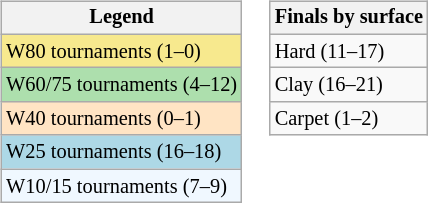<table>
<tr valign=top>
<td><br><table class=wikitable style="font-size:85%">
<tr>
<th>Legend</th>
</tr>
<tr style="background:#f7e98e;">
<td>W80 tournaments (1–0)</td>
</tr>
<tr style="background:#addfad;">
<td>W60/75 tournaments (4–12)</td>
</tr>
<tr style="background:#ffe4c4;">
<td>W40 tournaments (0–1)</td>
</tr>
<tr style="background:lightblue;">
<td>W25 tournaments (16–18)</td>
</tr>
<tr style="background:#f0f8ff;">
<td>W10/15 tournaments (7–9)</td>
</tr>
</table>
</td>
<td><br><table class=wikitable style="font-size:85%">
<tr>
<th>Finals by surface</th>
</tr>
<tr>
<td>Hard (11–17)</td>
</tr>
<tr>
<td>Clay (16–21)</td>
</tr>
<tr>
<td>Carpet (1–2)</td>
</tr>
</table>
</td>
</tr>
</table>
